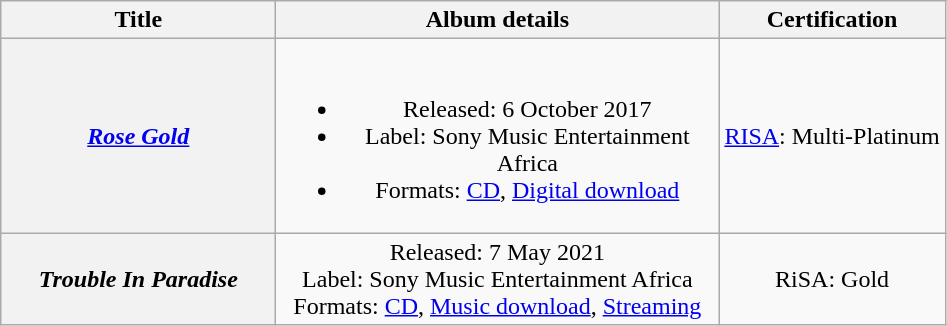<table class="wikitable plainrowheaders" style="text-align:center;">
<tr>
<th scope="col" style="width:11em;">Title</th>
<th scope="col" style="width:18em;">Album details</th>
<th>Certification</th>
</tr>
<tr>
<th scope="row" style="text-align: center;"><em><a href='#'>Rose Gold</a></em></th>
<td><br><ul><li>Released: 6 October 2017</li><li>Label: Sony Music Entertainment Africa</li><li>Formats: <a href='#'>CD</a>, <a href='#'>Digital download</a></li></ul></td>
<td><a href='#'>RISA</a>: Multi-Platinum</td>
</tr>
<tr>
<th scope="row" style="text-align: center;"><em>Trouble In Paradise</em> </th>
<td>Released: 7 May 2021<br>Label: Sony Music Entertainment Africa<br>Formats: <a href='#'>CD</a>, <a href='#'>Music download</a>, <a href='#'>Streaming</a></td>
<td>RiSA: Gold</td>
</tr>
</table>
